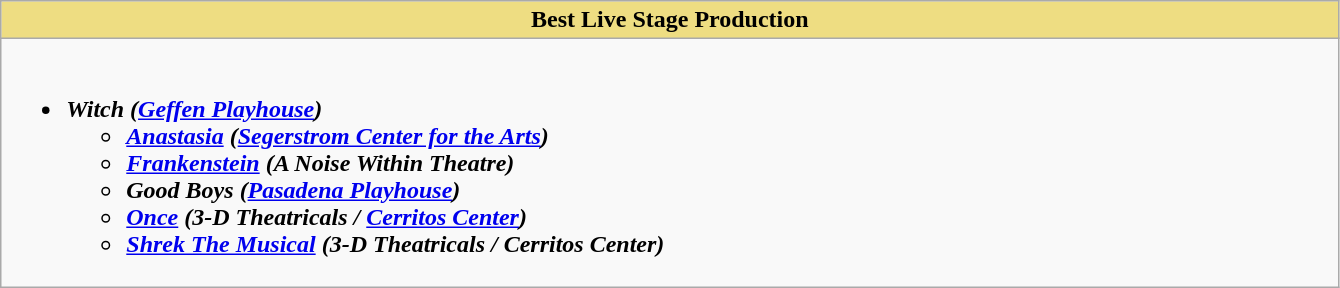<table class=wikitable>
<tr>
<th style="background:#EEDD82; width:50%">Best Live Stage Production</th>
</tr>
<tr>
<td valign="top"><br><ul><li><strong><em>Witch<em> (<a href='#'>Geffen Playhouse</a>)<strong><ul><li></em><a href='#'>Anastasia</a><em> (<a href='#'>Segerstrom Center for the Arts</a>)</li><li></em><a href='#'>Frankenstein</a><em> (A Noise Within Theatre)</li><li></em>Good Boys<em> (<a href='#'>Pasadena Playhouse</a>)</li><li></em><a href='#'>Once</a><em> (3-D Theatricals / <a href='#'>Cerritos Center</a>)</li><li></em><a href='#'>Shrek The Musical</a><em> (3-D Theatricals / Cerritos Center)</li></ul></li></ul></td>
</tr>
</table>
